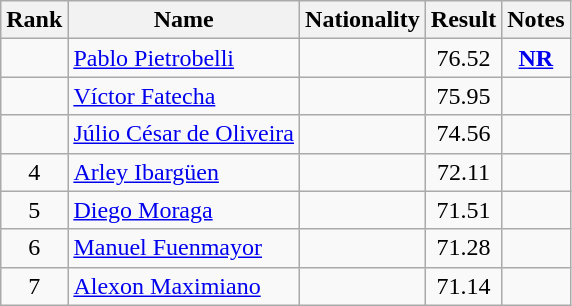<table class="wikitable sortable" style="text-align:center">
<tr>
<th>Rank</th>
<th>Name</th>
<th>Nationality</th>
<th>Result</th>
<th>Notes</th>
</tr>
<tr>
<td></td>
<td align=left><a href='#'>Pablo Pietrobelli</a></td>
<td align=left></td>
<td>76.52</td>
<td><a href='#'><strong>NR</strong></a></td>
</tr>
<tr>
<td></td>
<td align=left><a href='#'>Víctor Fatecha</a></td>
<td align=left></td>
<td>75.95</td>
<td></td>
</tr>
<tr>
<td></td>
<td align=left><a href='#'>Júlio César de Oliveira</a></td>
<td align=left></td>
<td>74.56</td>
<td></td>
</tr>
<tr>
<td>4</td>
<td align=left><a href='#'>Arley Ibargüen</a></td>
<td align=left></td>
<td>72.11</td>
<td></td>
</tr>
<tr>
<td>5</td>
<td align=left><a href='#'>Diego Moraga</a></td>
<td align=left></td>
<td>71.51</td>
<td></td>
</tr>
<tr>
<td>6</td>
<td align=left><a href='#'>Manuel Fuenmayor</a></td>
<td align=left></td>
<td>71.28</td>
<td></td>
</tr>
<tr>
<td>7</td>
<td align=left><a href='#'>Alexon Maximiano</a></td>
<td align=left></td>
<td>71.14</td>
<td></td>
</tr>
</table>
